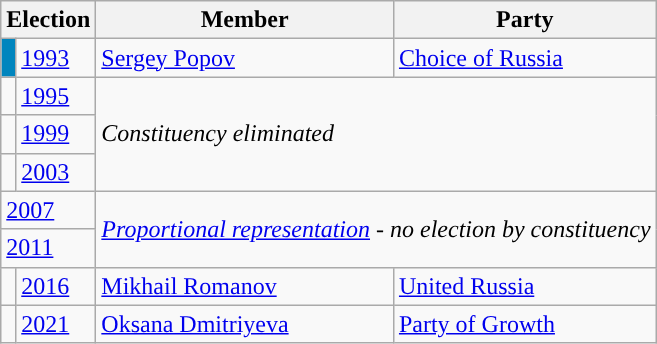<table class="wikitable">
<tr>
<th colspan="2">Election</th>
<th>Member</th>
<th>Party</th>
</tr>
<tr>
<td style="background-color:#0085BE"></td>
<td><a href='#'>1993</a></td>
<td><a href='#'>Sergey Popov</a></td>
<td><a href='#'>Choice of Russia</a></td>
</tr>
<tr>
<td style="background-color:"></td>
<td><a href='#'>1995</a></td>
<td colspan=2 rowspan=3><em>Constituency eliminated</em></td>
</tr>
<tr>
<td style="background-color:"></td>
<td><a href='#'>1999</a></td>
</tr>
<tr>
<td style="background-color:"></td>
<td><a href='#'>2003</a></td>
</tr>
<tr>
<td colspan=2><a href='#'>2007</a></td>
<td colspan=2 rowspan=2><em><a href='#'>Proportional representation</a> - no election by constituency</em></td>
</tr>
<tr>
<td colspan=2><a href='#'>2011</a></td>
</tr>
<tr>
<td style="background-color: "></td>
<td><a href='#'>2016</a></td>
<td><a href='#'>Mikhail Romanov</a></td>
<td><a href='#'>United Russia</a></td>
</tr>
<tr>
<td style="background-color: "></td>
<td><a href='#'>2021</a></td>
<td><a href='#'>Oksana Dmitriyeva</a></td>
<td><a href='#'>Party of Growth</a></td>
</tr>
</table>
